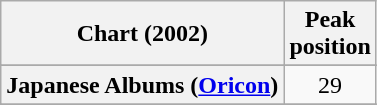<table class="wikitable sortable plainrowheaders">
<tr>
<th scope="col">Chart (2002)</th>
<th scope="col">Peak<br>position</th>
</tr>
<tr>
</tr>
<tr>
</tr>
<tr>
</tr>
<tr>
</tr>
<tr>
<th scope="row">Japanese Albums (<a href='#'>Oricon</a>)</th>
<td align="center">29</td>
</tr>
<tr>
</tr>
<tr>
</tr>
<tr>
</tr>
</table>
